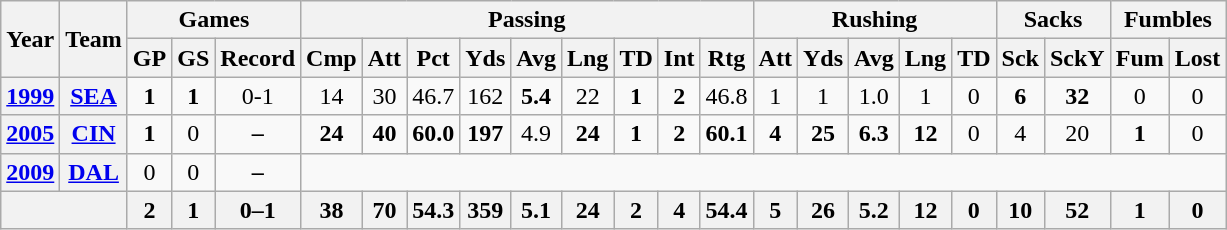<table class=wikitable style="text-align:center;">
<tr>
<th rowspan="2">Year</th>
<th rowspan="2">Team</th>
<th colspan="3">Games</th>
<th colspan="9">Passing</th>
<th colspan="5">Rushing</th>
<th colspan="2">Sacks</th>
<th colspan="2">Fumbles</th>
</tr>
<tr>
<th>GP</th>
<th>GS</th>
<th>Record</th>
<th>Cmp</th>
<th>Att</th>
<th>Pct</th>
<th>Yds</th>
<th>Avg</th>
<th>Lng</th>
<th>TD</th>
<th>Int</th>
<th>Rtg</th>
<th>Att</th>
<th>Yds</th>
<th>Avg</th>
<th>Lng</th>
<th>TD</th>
<th>Sck</th>
<th>SckY</th>
<th>Fum</th>
<th>Lost</th>
</tr>
<tr>
<th><a href='#'>1999</a></th>
<th><a href='#'>SEA</a></th>
<td><strong>1</strong></td>
<td><strong>1</strong></td>
<td>0-1</td>
<td>14</td>
<td>30</td>
<td>46.7</td>
<td>162</td>
<td><strong>5.4</strong></td>
<td>22</td>
<td><strong>1</strong></td>
<td><strong>2</strong></td>
<td>46.8</td>
<td>1</td>
<td>1</td>
<td>1.0</td>
<td>1</td>
<td>0</td>
<td><strong>6</strong></td>
<td><strong>32</strong></td>
<td>0</td>
<td>0</td>
</tr>
<tr>
<th><a href='#'>2005</a></th>
<th><a href='#'>CIN</a></th>
<td><strong>1</strong></td>
<td>0</td>
<td><strong>–</strong></td>
<td><strong>24</strong></td>
<td><strong>40</strong></td>
<td><strong>60.0</strong></td>
<td><strong>197</strong></td>
<td>4.9</td>
<td><strong>24</strong></td>
<td><strong>1</strong></td>
<td><strong>2</strong></td>
<td><strong>60.1</strong></td>
<td><strong>4</strong></td>
<td><strong>25</strong></td>
<td><strong>6.3</strong></td>
<td><strong>12</strong></td>
<td>0</td>
<td>4</td>
<td>20</td>
<td><strong>1</strong></td>
<td>0</td>
</tr>
<tr>
<th><a href='#'>2009</a></th>
<th><a href='#'>DAL</a></th>
<td>0</td>
<td>0</td>
<td><strong>–</strong></td>
<td colspan="18"></td>
</tr>
<tr>
<th colspan="2"></th>
<th>2</th>
<th>1</th>
<th>0–1</th>
<th>38</th>
<th>70</th>
<th>54.3</th>
<th>359</th>
<th>5.1</th>
<th>24</th>
<th>2</th>
<th>4</th>
<th>54.4</th>
<th>5</th>
<th>26</th>
<th>5.2</th>
<th>12</th>
<th>0</th>
<th>10</th>
<th>52</th>
<th>1</th>
<th>0</th>
</tr>
</table>
